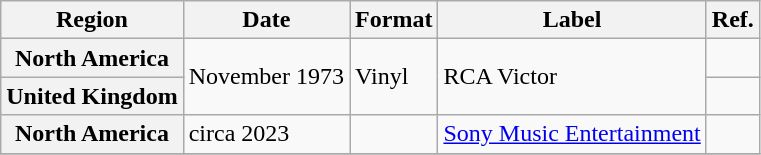<table class="wikitable plainrowheaders">
<tr>
<th scope="col">Region</th>
<th scope="col">Date</th>
<th scope="col">Format</th>
<th scope="col">Label</th>
<th scope="col">Ref.</th>
</tr>
<tr>
<th scope="row">North America</th>
<td rowspan="2">November 1973</td>
<td rowspan="2">Vinyl</td>
<td rowspan="2">RCA Victor</td>
<td></td>
</tr>
<tr>
<th scope="row">United Kingdom</th>
<td></td>
</tr>
<tr>
<th scope="row">North America</th>
<td>circa 2023</td>
<td></td>
<td><a href='#'>Sony Music Entertainment</a></td>
<td></td>
</tr>
<tr>
</tr>
</table>
